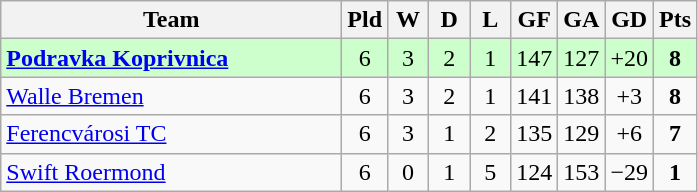<table class="wikitable" style="text-align:center">
<tr>
<th width=220>Team</th>
<th width=20>Pld</th>
<th width=20>W</th>
<th width=20>D</th>
<th width=20>L</th>
<th width=20>GF</th>
<th width=20>GA</th>
<th width=20>GD</th>
<th width=20>Pts</th>
</tr>
<tr bgcolor="#ccffcc">
<td align="left"> <strong><a href='#'>Podravka Koprivnica</a></strong></td>
<td>6</td>
<td>3</td>
<td>2</td>
<td>1</td>
<td>147</td>
<td>127</td>
<td>+20</td>
<td><strong>8</strong></td>
</tr>
<tr>
<td align="left"> <a href='#'>Walle Bremen</a></td>
<td>6</td>
<td>3</td>
<td>2</td>
<td>1</td>
<td>141</td>
<td>138</td>
<td>+3</td>
<td><strong>8</strong></td>
</tr>
<tr>
<td align="left"> <a href='#'>Ferencvárosi TC</a></td>
<td>6</td>
<td>3</td>
<td>1</td>
<td>2</td>
<td>135</td>
<td>129</td>
<td>+6</td>
<td><strong>7</strong></td>
</tr>
<tr>
<td align="left"> <a href='#'>Swift Roermond</a></td>
<td>6</td>
<td>0</td>
<td>1</td>
<td>5</td>
<td>124</td>
<td>153</td>
<td>−29</td>
<td><strong>1</strong></td>
</tr>
</table>
